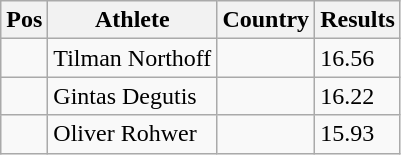<table class="wikitable wikble">
<tr>
<th>Pos</th>
<th>Athlete</th>
<th>Country</th>
<th>Results</th>
</tr>
<tr>
<td align="center"></td>
<td>Tilman Northoff</td>
<td></td>
<td>16.56</td>
</tr>
<tr>
<td align="center"></td>
<td>Gintas Degutis</td>
<td></td>
<td>16.22</td>
</tr>
<tr>
<td align="center"></td>
<td>Oliver Rohwer</td>
<td></td>
<td>15.93</td>
</tr>
</table>
